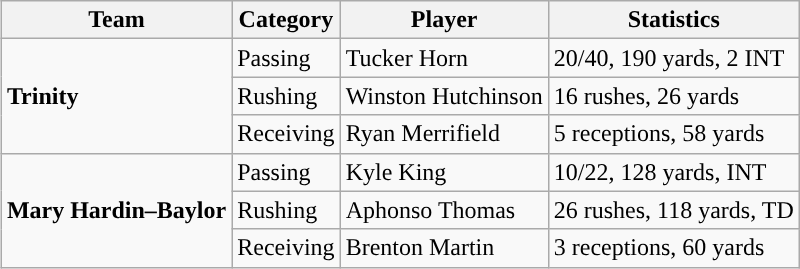<table class="wikitable" style="float: right;">
<tr>
<th>Team</th>
<th>Category</th>
<th>Player</th>
<th>Statistics</th>
</tr>
<tr>
<td rowspan=3><strong>Trinity</strong></td>
<td>Passing</td>
<td>Tucker Horn</td>
<td>20/40, 190 yards, 2 INT</td>
</tr>
<tr>
<td>Rushing</td>
<td>Winston Hutchinson</td>
<td>16 rushes, 26 yards</td>
</tr>
<tr>
<td>Receiving</td>
<td>Ryan Merrifield</td>
<td>5 receptions, 58 yards</td>
</tr>
<tr>
<td rowspan=3><strong>Mary Hardin–Baylor</strong></td>
<td>Passing</td>
<td>Kyle King</td>
<td>10/22, 128 yards, INT</td>
</tr>
<tr>
<td>Rushing</td>
<td>Aphonso Thomas</td>
<td>26 rushes, 118 yards, TD</td>
</tr>
<tr>
<td>Receiving</td>
<td>Brenton Martin</td>
<td>3 receptions, 60 yards</td>
</tr>
</table>
